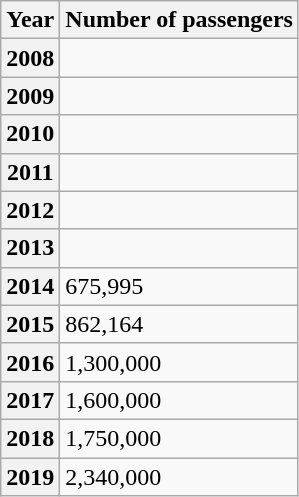<table class="wikitable">
<tr>
<th>Year</th>
<th>Number of passengers</th>
</tr>
<tr>
<th>2008</th>
<td></td>
</tr>
<tr>
<th>2009</th>
<td></td>
</tr>
<tr>
<th>2010</th>
<td></td>
</tr>
<tr>
<th>2011</th>
<td></td>
</tr>
<tr>
<th>2012</th>
<td></td>
</tr>
<tr>
<th>2013</th>
<td></td>
</tr>
<tr>
<th>2014</th>
<td>675,995</td>
</tr>
<tr>
<th>2015</th>
<td>862,164</td>
</tr>
<tr>
<th>2016</th>
<td>1,300,000</td>
</tr>
<tr>
<th>2017</th>
<td>1,600,000</td>
</tr>
<tr>
<th>2018</th>
<td>1,750,000</td>
</tr>
<tr>
<th>2019</th>
<td>2,340,000</td>
</tr>
</table>
